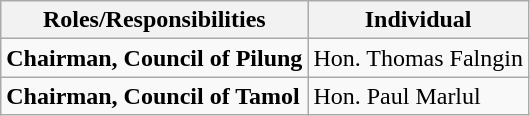<table class="wikitable">
<tr>
<th>Roles/Responsibilities</th>
<th>Individual</th>
</tr>
<tr>
<td><strong>Chairman, Council of Pilung</strong></td>
<td>Hon. Thomas Falngin</td>
</tr>
<tr>
<td><strong>Chairman, Council of Tamol</strong></td>
<td>Hon. Paul Marlul</td>
</tr>
</table>
